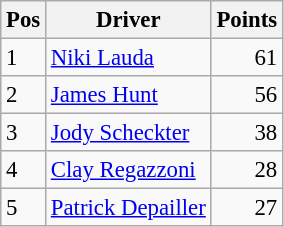<table class="wikitable" style="font-size: 95%;">
<tr>
<th>Pos</th>
<th>Driver</th>
<th>Points</th>
</tr>
<tr>
<td>1</td>
<td> <a href='#'>Niki Lauda</a></td>
<td align="right">61</td>
</tr>
<tr>
<td>2</td>
<td> <a href='#'>James Hunt</a></td>
<td align="right">56</td>
</tr>
<tr>
<td>3</td>
<td> <a href='#'>Jody Scheckter</a></td>
<td align="right">38</td>
</tr>
<tr>
<td>4</td>
<td> <a href='#'>Clay Regazzoni</a></td>
<td align="right">28</td>
</tr>
<tr>
<td>5</td>
<td> <a href='#'>Patrick Depailler</a></td>
<td align="right">27</td>
</tr>
</table>
